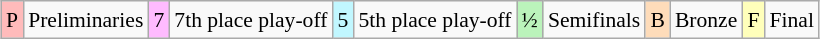<table class="wikitable" style="margin:0.5em auto; font-size:90%; line-height:1.25em;">
<tr>
<td bgcolor="#FFBBBB" align=center>P</td>
<td>Preliminaries</td>
<td bgcolor="#FFBBFF" align=center>7</td>
<td>7th place play-off</td>
<td bgcolor="#c1f7ff" align=center>5</td>
<td>5th place play-off</td>
<td bgcolor="#BBF3BB" align=center>½</td>
<td>Semifinals</td>
<td bgcolor="#FEDCBA" align=center>B</td>
<td>Bronze</td>
<td bgcolor="#FFFFBB" align=center>F</td>
<td>Final</td>
</tr>
</table>
